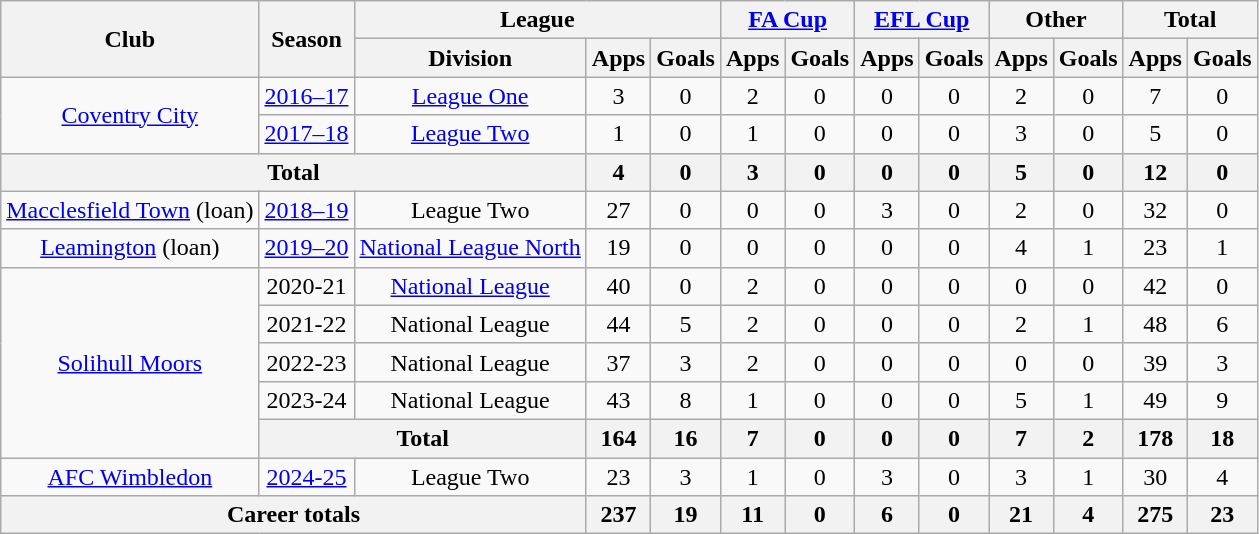<table class="wikitable" style="text-align: center;">
<tr>
<th rowspan="2">Club</th>
<th rowspan="2">Season</th>
<th colspan="3">League</th>
<th colspan="2"><a href='#'>FA Cup</a></th>
<th colspan="2"><a href='#'>EFL Cup</a></th>
<th colspan="2">Other</th>
<th colspan="2">Total</th>
</tr>
<tr>
<th>Division</th>
<th>Apps</th>
<th>Goals</th>
<th>Apps</th>
<th>Goals</th>
<th>Apps</th>
<th>Goals</th>
<th>Apps</th>
<th>Goals</th>
<th>Apps</th>
<th>Goals</th>
</tr>
<tr>
<td rowspan="2"><a href='#'>Coventry City</a></td>
<td><a href='#'>2016–17</a></td>
<td><a href='#'>League One</a></td>
<td>3</td>
<td>0</td>
<td>2</td>
<td>0</td>
<td>0</td>
<td>0</td>
<td>2</td>
<td>0</td>
<td>7</td>
<td>0</td>
</tr>
<tr>
<td><a href='#'>2017–18</a></td>
<td><a href='#'>League Two</a></td>
<td>1</td>
<td>0</td>
<td>1</td>
<td>0</td>
<td>0</td>
<td>0</td>
<td>3</td>
<td>0</td>
<td>5</td>
<td>0</td>
</tr>
<tr>
<th colspan=3>Total</th>
<th>4</th>
<th>0</th>
<th>3</th>
<th>0</th>
<th>0</th>
<th>0</th>
<th>5</th>
<th>0</th>
<th>12</th>
<th>0</th>
</tr>
<tr>
<td><a href='#'>Macclesfield Town</a> (loan)</td>
<td><a href='#'>2018–19</a></td>
<td>League Two</td>
<td>27</td>
<td>0</td>
<td>0</td>
<td>0</td>
<td>3</td>
<td>0</td>
<td>2</td>
<td>0</td>
<td>32</td>
<td>0</td>
</tr>
<tr>
<td><a href='#'>Leamington</a> (loan)</td>
<td><a href='#'>2019–20</a></td>
<td><a href='#'>National League North</a></td>
<td>19</td>
<td>0</td>
<td>0</td>
<td>0</td>
<td>0</td>
<td>0</td>
<td>4</td>
<td>1</td>
<td>23</td>
<td>1</td>
</tr>
<tr>
<td rowspan="5"><a href='#'>Solihull Moors</a></td>
<td>2020-21</td>
<td><a href='#'>National League</a></td>
<td>40</td>
<td>0</td>
<td>2</td>
<td>0</td>
<td>0</td>
<td>0</td>
<td>0</td>
<td>0</td>
<td>42</td>
<td>0</td>
</tr>
<tr>
<td>2021-22</td>
<td>National League</td>
<td>44</td>
<td>5</td>
<td>2</td>
<td>0</td>
<td>0</td>
<td>0</td>
<td>2</td>
<td>1</td>
<td>48</td>
<td>6</td>
</tr>
<tr>
<td>2022-23</td>
<td>National League</td>
<td>37</td>
<td>3</td>
<td>2</td>
<td>0</td>
<td>0</td>
<td>0</td>
<td>0</td>
<td>0</td>
<td>39</td>
<td>3</td>
</tr>
<tr>
<td>2023-24</td>
<td>National League</td>
<td>43</td>
<td>8</td>
<td>1</td>
<td>0</td>
<td>0</td>
<td>0</td>
<td>5</td>
<td>1</td>
<td>49</td>
<td>9</td>
</tr>
<tr>
<th colspan="2">Total</th>
<th>164</th>
<th>16</th>
<th>7</th>
<th>0</th>
<th>0</th>
<th>0</th>
<th>7</th>
<th>2</th>
<th>178</th>
<th>18</th>
</tr>
<tr>
<td><a href='#'>AFC Wimbledon</a></td>
<td><a href='#'>2024-25</a></td>
<td>League Two</td>
<td>23</td>
<td>3</td>
<td>1</td>
<td>0</td>
<td>3</td>
<td>0</td>
<td>3</td>
<td>1</td>
<td>30</td>
<td>4</td>
</tr>
<tr>
<th colspan="3">Career totals</th>
<th>237</th>
<th>19</th>
<th>11</th>
<th>0</th>
<th>6</th>
<th>0</th>
<th>21</th>
<th>4</th>
<th>275</th>
<th>23</th>
</tr>
</table>
